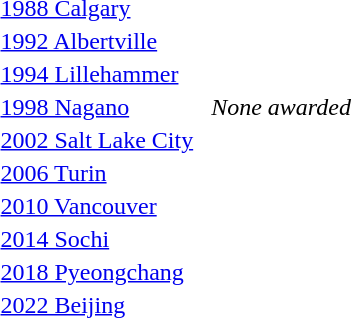<table>
<tr>
<td><a href='#'>1988 Calgary</a><br></td>
<td></td>
<td></td>
<td></td>
</tr>
<tr>
<td><a href='#'>1992 Albertville</a><br></td>
<td></td>
<td></td>
<td></td>
</tr>
<tr>
<td><a href='#'>1994 Lillehammer</a><br></td>
<td></td>
<td></td>
<td></td>
</tr>
<tr valign="top">
<td><a href='#'>1998 Nagano</a><br></td>
<td></td>
<td><br></td>
<td colspan="2" align="center"><em>None awarded</em></td>
</tr>
<tr>
<td><a href='#'>2002 Salt Lake City</a><br></td>
<td></td>
<td></td>
<td></td>
</tr>
<tr>
<td><a href='#'>2006 Turin</a><br></td>
<td></td>
<td></td>
<td></td>
</tr>
<tr>
<td><a href='#'>2010 Vancouver</a><br></td>
<td></td>
<td></td>
<td></td>
</tr>
<tr valign="top">
<td><a href='#'>2014 Sochi</a><br></td>
<td></td>
<td></td>
<td><br></td>
</tr>
<tr>
<td><a href='#'>2018 Pyeongchang</a><br></td>
<td></td>
<td></td>
<td></td>
</tr>
<tr>
<td><a href='#'>2022 Beijing</a> <br></td>
<td></td>
<td></td>
<td></td>
</tr>
<tr>
</tr>
</table>
